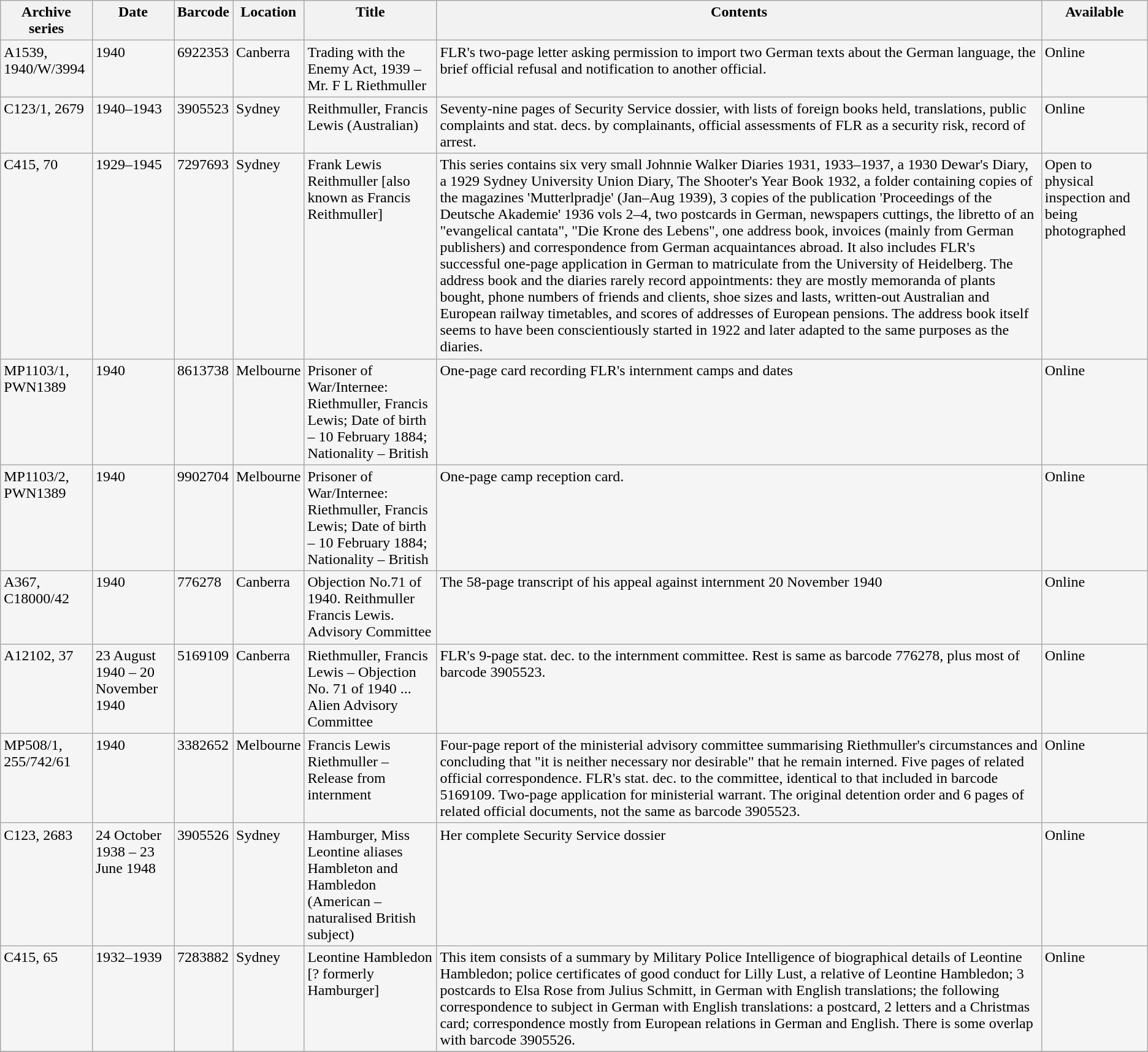<table class="wikitable sortable" style="border: 1px solid darkgray; background: whitesmoke;">
<tr valign="top">
<th>Archive series</th>
<th>Date</th>
<th>Barcode</th>
<th>Location</th>
<th>Title</th>
<th>Contents</th>
<th>Available</th>
</tr>
<tr valign="top">
<td>A1539, 1940/W/3994</td>
<td>1940</td>
<td>6922353</td>
<td>Canberra</td>
<td>Trading with the Enemy Act, 1939 – Mr. F L Riethmuller</td>
<td>FLR's two-page letter asking permission to import two German texts about the German language, the brief official refusal and notification to another official.</td>
<td>Online</td>
</tr>
<tr valign="top">
<td>C123/1, 2679</td>
<td>1940–1943</td>
<td>3905523</td>
<td>Sydney</td>
<td>Reithmuller, Francis Lewis (Australian)</td>
<td>Seventy-nine pages of Security Service dossier, with lists of foreign books held, translations, public complaints and stat. decs. by complainants, official assessments of FLR as a security risk, record of arrest.</td>
<td>Online</td>
</tr>
<tr valign="top">
<td>C415, 70</td>
<td>1929–1945</td>
<td>7297693</td>
<td>Sydney</td>
<td>Frank Lewis Reithmuller [also known as Francis Reithmuller]</td>
<td>This series contains six very small Johnnie Walker Diaries 1931, 1933–1937, a 1930 Dewar's Diary, a 1929 Sydney University Union Diary, The Shooter's Year Book 1932, a folder containing copies of the magazines 'Mutterlpradje' (Jan–Aug 1939), 3 copies of the publication 'Proceedings of the Deutsche Akademie' 1936 vols 2–4, two postcards in German, newspapers cuttings, the libretto of an "evangelical cantata", "Die Krone des Lebens", one address book, invoices (mainly from German publishers) and correspondence from German acquaintances abroad. It also includes FLR's successful one-page application in German to matriculate from the University of Heidelberg. The address book and the diaries rarely record appointments: they are mostly memoranda of plants bought, phone numbers of friends and clients, shoe sizes and lasts, written-out Australian and European railway timetables, and scores of addresses of European pensions. The address book itself seems to have been conscientiously started in 1922 and later adapted to the same purposes as the diaries.</td>
<td>Open to physical inspection and being photographed</td>
</tr>
<tr valign="top">
<td>MP1103/1, PWN1389</td>
<td>1940</td>
<td>8613738</td>
<td>Melbourne</td>
<td>Prisoner of War/Internee: Riethmuller, Francis Lewis; Date of birth – 10 February 1884; Nationality – British</td>
<td>One-page card recording FLR's internment camps and dates</td>
<td>Online</td>
</tr>
<tr valign="top">
<td>MP1103/2, PWN1389</td>
<td>1940</td>
<td>9902704</td>
<td>Melbourne</td>
<td>Prisoner of War/Internee: Riethmuller, Francis Lewis; Date of birth – 10 February 1884; Nationality – British</td>
<td>One-page camp reception card.</td>
<td>Online</td>
</tr>
<tr valign="top">
<td>A367, C18000/42</td>
<td>1940</td>
<td>776278</td>
<td>Canberra</td>
<td>Objection No.71 of 1940. Reithmuller Francis Lewis. Advisory Committee</td>
<td>The 58-page transcript of his appeal against internment 20 November 1940</td>
<td>Online</td>
</tr>
<tr valign="top">
<td>A12102, 37</td>
<td>23 August 1940 – 20 November 1940</td>
<td>5169109</td>
<td>Canberra</td>
<td>Riethmuller, Francis Lewis – Objection No. 71 of 1940 ... Alien Advisory Committee</td>
<td>FLR's 9-page stat. dec. to the internment committee. Rest is same as barcode 776278, plus most of barcode 3905523.</td>
<td>Online</td>
</tr>
<tr valign="top">
<td>MP508/1, 255/742/61</td>
<td>1940</td>
<td>3382652</td>
<td>Melbourne</td>
<td>Francis Lewis Riethmuller – Release from internment</td>
<td>Four-page report of the ministerial advisory committee summarising Riethmuller's circumstances and concluding that "it is neither necessary nor desirable" that he remain interned. Five pages of related official correspondence. FLR's stat. dec. to the committee, identical to that included in barcode 5169109. Two-page application for ministerial warrant. The original detention order and 6 pages of related official documents, not the same as barcode 3905523.</td>
<td>Online</td>
</tr>
<tr valign="top">
<td>C123, 2683</td>
<td>24 October 1938 – 23 June 1948</td>
<td>3905526</td>
<td>Sydney</td>
<td>Hamburger, Miss Leontine aliases Hambleton and Hambledon (American – naturalised British subject)</td>
<td>Her complete Security Service dossier</td>
<td>Online</td>
</tr>
<tr valign="top">
<td>C415, 65</td>
<td>1932–1939</td>
<td>7283882</td>
<td>Sydney</td>
<td>Leontine Hambledon [? formerly Hamburger]</td>
<td>This item consists of a summary by Military Police Intelligence of biographical details of Leontine Hambledon; police certificates of good conduct for Lilly Lust, a relative of Leontine Hambledon; 3 postcards to Elsa Rose from Julius Schmitt, in German with English translations; the following correspondence to subject in German with English translations: a postcard, 2 letters and a Christmas card; correspondence mostly from European relations in German and English. There is some overlap with barcode 3905526.</td>
<td>Online</td>
</tr>
<tr>
</tr>
</table>
